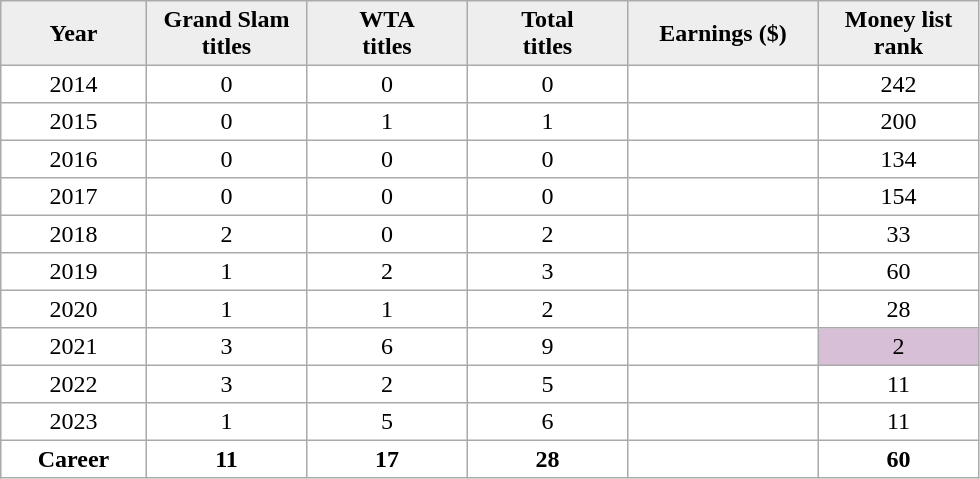<table cellpadding=3 cellspacing=0 border=1 style=border:#aaa;solid:1px;border-collapse:collapse;text-align:center;>
<tr style=background:#eee;font-weight:bold>
<td width="90">Year</td>
<td width="100">Grand Slam <br>titles</td>
<td width="100">WTA <br>titles</td>
<td width="100">Total <br>titles</td>
<td width="120">Earnings ($)</td>
<td width="100">Money list rank</td>
</tr>
<tr>
<td>2014</td>
<td>0</td>
<td>0</td>
<td>0</td>
<td align="right"></td>
<td>242</td>
</tr>
<tr>
<td>2015</td>
<td>0</td>
<td>1</td>
<td>1</td>
<td align="right"></td>
<td>200</td>
</tr>
<tr>
<td>2016</td>
<td>0</td>
<td>0</td>
<td>0</td>
<td align="right"></td>
<td>134</td>
</tr>
<tr>
<td>2017</td>
<td>0</td>
<td>0</td>
<td>0</td>
<td align="right"></td>
<td>154</td>
</tr>
<tr>
<td>2018</td>
<td>2</td>
<td>0</td>
<td>2</td>
<td align="right"></td>
<td>33</td>
</tr>
<tr>
<td>2019</td>
<td>1</td>
<td>2</td>
<td>3</td>
<td align="right"></td>
<td>60</td>
</tr>
<tr>
<td>2020</td>
<td>1</td>
<td>1</td>
<td>2</td>
<td align="right"></td>
<td>28</td>
</tr>
<tr>
<td>2021</td>
<td>3</td>
<td>6</td>
<td>9</td>
<td align="right"></td>
<td bgcolor="thistle">2</td>
</tr>
<tr>
<td>2022</td>
<td>3</td>
<td>2</td>
<td>5</td>
<td align=right></td>
<td>11</td>
</tr>
<tr>
<td>2023</td>
<td>1</td>
<td>5</td>
<td>6</td>
<td align=right></td>
<td>11</td>
</tr>
<tr style="font-weight:bold;">
<td>Career</td>
<td>11</td>
<td>17</td>
<td>28</td>
<td align="right"></td>
<td>60</td>
</tr>
</table>
